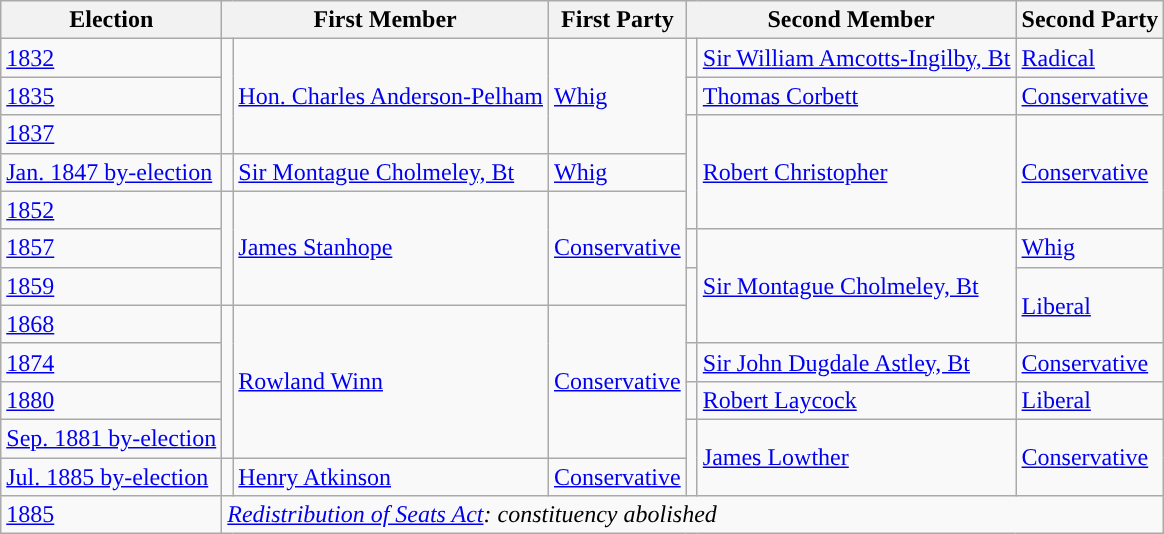<table class="wikitable">
<tr>
<th>Election</th>
<th colspan="2">First Member</th>
<th>First Party</th>
<th colspan="2">Second Member</th>
<th>Second Party</th>
</tr>
<tr>
<td><a href='#'>1832</a></td>
<td rowspan="3" style="color:inherit;background-color: "></td>
<td rowspan="3"><a href='#'>Hon. Charles Anderson-Pelham</a></td>
<td rowspan="3"><a href='#'>Whig</a></td>
<td style="color:inherit;background-color: "></td>
<td><a href='#'>Sir William Amcotts-Ingilby, Bt</a></td>
<td><a href='#'>Radical</a></td>
</tr>
<tr>
<td><a href='#'>1835</a></td>
<td style="color:inherit;background-color: "></td>
<td><a href='#'>Thomas Corbett</a></td>
<td><a href='#'>Conservative</a></td>
</tr>
<tr>
<td><a href='#'>1837</a></td>
<td rowspan="3" style="color:inherit;background-color: "></td>
<td rowspan="3"><a href='#'>Robert Christopher</a></td>
<td rowspan="3"><a href='#'>Conservative</a></td>
</tr>
<tr>
<td><a href='#'>Jan. 1847 by-election</a></td>
<td style="color:inherit;background-color: "></td>
<td><a href='#'>Sir Montague Cholmeley, Bt</a></td>
<td><a href='#'>Whig</a></td>
</tr>
<tr>
<td><a href='#'>1852</a></td>
<td rowspan="3" style="color:inherit;background-color: "></td>
<td rowspan="3"><a href='#'>James Stanhope</a></td>
<td rowspan="3"><a href='#'>Conservative</a></td>
</tr>
<tr>
<td><a href='#'>1857</a></td>
<td style="color:inherit;background-color: "></td>
<td rowspan="3"><a href='#'>Sir Montague Cholmeley, Bt</a></td>
<td><a href='#'>Whig</a></td>
</tr>
<tr>
<td><a href='#'>1859</a></td>
<td rowspan="2" style="color:inherit;background-color: "></td>
<td rowspan="2"><a href='#'>Liberal</a></td>
</tr>
<tr>
<td><a href='#'>1868</a></td>
<td rowspan="4" style="color:inherit;background-color: "></td>
<td rowspan="4"><a href='#'>Rowland Winn</a></td>
<td rowspan="4"><a href='#'>Conservative</a></td>
</tr>
<tr>
<td><a href='#'>1874</a></td>
<td style="color:inherit;background-color: "></td>
<td><a href='#'>Sir John Dugdale Astley, Bt</a></td>
<td><a href='#'>Conservative</a></td>
</tr>
<tr>
<td><a href='#'>1880</a></td>
<td style="color:inherit;background-color: "></td>
<td><a href='#'>Robert Laycock</a></td>
<td><a href='#'>Liberal</a></td>
</tr>
<tr>
<td><a href='#'>Sep. 1881 by-election</a></td>
<td rowspan="2" style="color:inherit;background-color: "></td>
<td rowspan="2"><a href='#'>James Lowther</a></td>
<td rowspan="2"><a href='#'>Conservative</a></td>
</tr>
<tr>
<td><a href='#'>Jul. 1885 by-election</a></td>
<td style="color:inherit;background-color: "></td>
<td><a href='#'>Henry Atkinson</a></td>
<td><a href='#'>Conservative</a></td>
</tr>
<tr>
<td><a href='#'>1885</a></td>
<td colspan="6"><em><a href='#'>Redistribution of Seats Act</a>: constituency abolished</em></td>
</tr>
</table>
